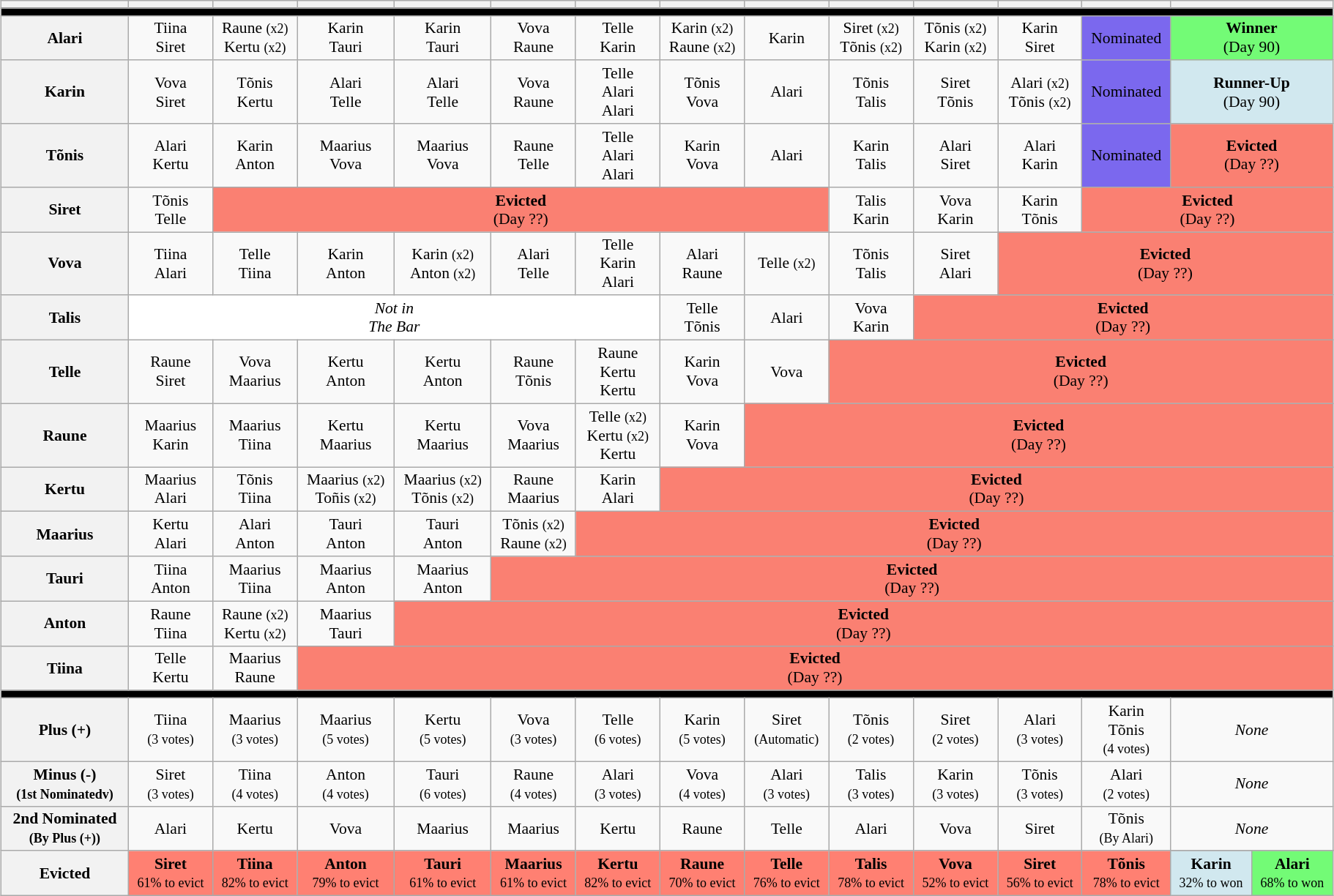<table class="wikitable" style="font-size:90%; text-align:center; width: 96%; margin-left: auto; margin-right: auto;">
<tr>
<th></th>
<th></th>
<th></th>
<th></th>
<th></th>
<th></th>
<th></th>
<th></th>
<th></th>
<th></th>
<th></th>
<th></th>
<th></th>
<th colspan=2></th>
</tr>
<tr>
<th style="background:#000000;" colspan="15"></th>
</tr>
<tr>
<th>Alari</th>
<td><span>Tiina</span><br><span>Siret</span></td>
<td><span>Raune <small>(x2)</small></span><br><span>Kertu <small>(x2)</small></span></td>
<td><span>Karin</span><br><span>Tauri</span></td>
<td><span>Karin</span><br><span>Tauri</span></td>
<td><span>Vova</span><br><span>Raune</span></td>
<td><span>Telle</span><br><span>Karin</span></td>
<td><span>Karin <small>(x2)</small></span><br><span>Raune <small>(x2)</small></span></td>
<td><span>Karin</span></td>
<td><span>Siret <small>(x2)</small></span><br><span>Tõnis <small>(x2)</small></span></td>
<td><span>Tõnis <small>(x2)</small></span><br><span>Karin <small>(x2)</small></span></td>
<td><span>Karin</span><br><span>Siret</span></td>
<td style="background:#7b68ee;">Nominated</td>
<td style="background:#73FB76" colspan=2><strong>Winner</strong> <br> (Day 90)</td>
</tr>
<tr>
<th>Karin</th>
<td><span>Vova</span><br><span>Siret</span></td>
<td><span>Tõnis</span><br><span>Kertu</span></td>
<td><span>Alari</span><br><span>Telle</span></td>
<td><span>Alari</span><br><span>Telle</span></td>
<td><span>Vova</span><br><span>Raune</span></td>
<td><span>Telle</span><br><span>Alari</span><br><span>Alari</span></td>
<td><span>Tõnis</span><br><span>Vova</span></td>
<td><span>Alari</span></td>
<td><span>Tõnis</span><br><span>Talis</span></td>
<td><span>Siret</span><br><span>Tõnis</span></td>
<td><span>Alari <small>(x2)</small></span><br><span>Tõnis <small>(x2)</small></span></td>
<td style="background:#7b68ee;">Nominated</td>
<td style="background:#D1E8EF" colspan=2><strong>Runner-Up</strong> <br> (Day 90)</td>
</tr>
<tr>
<th>Tõnis</th>
<td><span>Alari</span><br><span>Kertu</span></td>
<td><span>Karin</span><br><span>Anton</span></td>
<td><span>Maarius</span><br><span>Vova</span></td>
<td><span>Maarius</span><br><span>Vova</span></td>
<td><span>Raune</span><br><span>Telle</span></td>
<td><span>Telle</span><br><span>Alari</span><br><span>Alari</span></td>
<td><span>Karin</span><br><span>Vova</span></td>
<td><span>Alari</span></td>
<td><span>Karin</span><br><span>Talis</span></td>
<td><span>Alari</span><br><span>Siret</span></td>
<td><span>Alari</span><br><span>Karin</span></td>
<td style="background:#7b68ee;">Nominated</td>
<td style="background:salmon; text-align:center;" colspan="9"><strong>Evicted</strong> <br> (Day ??)</td>
</tr>
<tr>
<th>Siret</th>
<td><span>Tõnis</span><br><span>Telle</span></td>
<td style="background:salmon; text-align:center;" colspan="7"><strong>Evicted</strong> <br> (Day ??)</td>
<td><span>Talis</span><br><span>Karin</span></td>
<td><span>Vova</span><br><span>Karin</span></td>
<td><span>Karin</span><br><span>Tõnis</span></td>
<td style="background:salmon; text-align:center;" colspan="3"><strong>Evicted</strong> <br> (Day ??)</td>
</tr>
<tr>
<th>Vova</th>
<td><span>Tiina</span><br><span>Alari</span></td>
<td><span>Telle</span><br><span>Tiina</span></td>
<td><span>Karin</span><br><span>Anton</span></td>
<td><span>Karin <small>(x2)</small></span><br><span>Anton <small>(x2)</small></span></td>
<td><span>Alari</span><br><span>Telle</span></td>
<td><span>Telle</span><br><span>Karin</span><br><span>Alari</span></td>
<td><span>Alari</span><br><span>Raune</span></td>
<td><span>Telle <small>(x2)</small></span></td>
<td><span>Tõnis</span><br><span>Talis</span></td>
<td><span>Siret</span><br><span>Alari</span></td>
<td style="background:salmon; text-align:center;" colspan=4><strong>Evicted</strong> <br> (Day ??)</td>
</tr>
<tr>
<th>Talis</th>
<td style="background:white; text-align:center;" colspan=6><em>Not in<br>The Bar</em></td>
<td><span>Telle</span><br><span>Tõnis</span></td>
<td><span>Alari</span></td>
<td><span>Vova</span><br><span>Karin</span></td>
<td style="background:salmon; text-align:center;" colspan=5><strong>Evicted</strong> <br> (Day ??)</td>
</tr>
<tr>
<th>Telle</th>
<td><span>Raune</span><br><span>Siret</span></td>
<td><span>Vova</span><br><span>Maarius</span></td>
<td><span>Kertu</span><br><span>Anton</span></td>
<td><span>Kertu</span><br><span>Anton</span></td>
<td><span>Raune</span><br><span>Tõnis</span></td>
<td><span>Raune</span><br><span>Kertu</span><br><span>Kertu</span></td>
<td><span>Karin</span><br><span>Vova</span></td>
<td><span>Vova</span></td>
<td style="background:salmon; text-align:center;" colspan=6><strong>Evicted</strong> <br> (Day ??)</td>
</tr>
<tr>
<th>Raune</th>
<td><span>Maarius</span><br><span>Karin</span></td>
<td><span>Maarius</span><br><span>Tiina</span></td>
<td><span>Kertu</span><br><span>Maarius</span></td>
<td><span>Kertu</span><br><span>Maarius</span></td>
<td><span>Vova</span><br><span>Maarius</span></td>
<td><span>Telle <small>(x2)</small></span><br><span>Kertu <small>(x2)</small></span><br><span>Kertu</span></td>
<td><span>Karin</span><br><span>Vova</span></td>
<td style="background:salmon; text-align:center;" colspan="7"><strong>Evicted</strong> <br> (Day ??)</td>
</tr>
<tr>
<th>Kertu</th>
<td><span>Maarius</span><br><span>Alari</span></td>
<td><span>Tõnis</span><br><span>Tiina</span></td>
<td><span>Maarius <small>(x2)</small></span><br><span>Toñis <small>(x2)</small></span></td>
<td><span>Maarius <small>(x2)</small></span><br><span>Tõnis <small>(x2)</small></span></td>
<td><span>Raune</span><br><span>Maarius</span></td>
<td><span>Karin</span><br><span>Alari</span></td>
<td style="background:salmon; text-align:center;" colspan="8"><strong>Evicted</strong> <br> (Day ??)</td>
</tr>
<tr>
<th>Maarius</th>
<td><span>Kertu</span><br><span>Alari</span></td>
<td><span>Alari</span><br><span>Anton</span></td>
<td><span>Tauri</span><br><span>Anton</span></td>
<td><span>Tauri</span><br><span>Anton</span></td>
<td><span>Tõnis <small>(x2)</small></span><br><span>Raune <small>(x2)</small></span></td>
<td style="background:salmon; text-align:center;" colspan="9"><strong>Evicted</strong> <br> (Day ??)</td>
</tr>
<tr>
<th>Tauri</th>
<td><span>Tiina</span><br><span>Anton</span></td>
<td><span>Maarius</span><br><span>Tiina</span></td>
<td><span>Maarius</span><br><span>Anton</span></td>
<td><span>Maarius</span><br><span>Anton</span></td>
<td style="background:salmon; text-align:center;" colspan="10"><strong>Evicted</strong> <br> (Day ??)</td>
</tr>
<tr>
<th>Anton</th>
<td><span>Raune</span><br><span>Tiina</span></td>
<td><span>Raune <small>(x2)</small></span><br><span>Kertu <small>(x2)</small></span></td>
<td><span>Maarius</span><br><span>Tauri</span></td>
<td style="background:salmon; text-align:center;" colspan="11"><strong>Evicted</strong> <br> (Day ??)</td>
</tr>
<tr>
<th>Tiina</th>
<td><span>Telle</span><br><span>Kertu</span></td>
<td><span>Maarius</span><br><span>Raune</span></td>
<td style="background:salmon; text-align:center;" colspan="12"><strong>Evicted</strong><br> (Day ??)</td>
</tr>
<tr>
<th style="background:#000000;" colspan="15"></th>
</tr>
<tr>
<th>Plus (+)</th>
<td><span>Tiina<br><small>(3 votes)</small></span></td>
<td><span>Maarius<br><small>(3 votes)</small></span></td>
<td><span>Maarius<br><small>(5 votes)</small></span></td>
<td><span>Kertu<br><small>(5 votes)</small></span></td>
<td><span>Vova<br><small>(3 votes)</small></span></td>
<td><span>Telle<br><small>(6 votes)</small></span></td>
<td><span>Karin<br><small>(5 votes)</small></span></td>
<td><span>Siret<br><small>(Automatic)</small></span></td>
<td><span>Tõnis<br><small>(2 votes)</small></span></td>
<td><span>Siret<br><small>(2 votes)</small></span></td>
<td><span>Alari<br><small>(3 votes)</small></span></td>
<td><span>Karin<br>Tõnis<br><small>(4 votes)</small></span></td>
<td colspan=2><em>None</em></td>
</tr>
<tr>
<th>Minus (-)<br><small>(1st Nominatedv)</small></th>
<td><span>Siret<br><small>(3 votes)</small></span></td>
<td><span>Tiina<br><small>(4 votes)</small></span></td>
<td><span>Anton<br><small>(4 votes)</small></span></td>
<td><span>Tauri<br><small>(6 votes)</small></span></td>
<td><span>Raune<br><small>(4 votes)</small></span></td>
<td><span>Alari<br><small>(3 votes)</small></span></td>
<td><span>Vova<br><small>(4 votes)</small></span></td>
<td><span>Alari<br><small>(3 votes)</small></span></td>
<td><span>Talis<br><small>(3 votes)</small></span></td>
<td><span>Karin<br><small>(3 votes)</small></span></td>
<td><span>Tõnis<br><small>(3 votes)</small></span></td>
<td><span>Alari<br><small>(2 votes)</small></span></td>
<td colspan=2><em>None</em></td>
</tr>
<tr>
<th>2nd Nominated<br><small>(By Plus (+))</small></th>
<td>Alari</td>
<td>Kertu</td>
<td>Vova</td>
<td>Maarius</td>
<td>Maarius</td>
<td>Kertu</td>
<td>Raune</td>
<td>Telle</td>
<td>Alari</td>
<td>Vova</td>
<td>Siret</td>
<td>Tõnis<br><small>(By Alari)</small></td>
<td colspan="2"><em>None</em></td>
</tr>
<tr>
<th rowspan="4">Evicted</th>
<td rowspan="4" style="background:#FF8072"><strong>Siret</strong><br><small>61% to evict</small></td>
<td rowspan="4" style="background:#FF8072"><strong>Tiina</strong><br><small>82% to evict</small></td>
<td rowspan="4" style="background:#FF8072"><strong>Anton</strong><br><small>79% to evict</small></td>
<td rowspan="4" style="background:#FF8072"><strong>Tauri</strong><br><small>61% to evict</small></td>
<td rowspan="4" style="background:#FF8072"><strong>Maarius</strong><br><small>61% to evict</small></td>
<td rowspan="4" style="background:#FF8072"><strong>Kertu</strong><br><small>82% to evict</small></td>
<td rowspan="4" style="background:#FF8072"><strong>Raune</strong><br><small>70% to evict</small></td>
<td rowspan="4" style="background:#FF8072"><strong>Telle</strong><br><small>76% to evict</small></td>
<td rowspan="4" style="background:#FF8072"><strong>Talis</strong><br><small>78% to evict</small></td>
<td rowspan="4" style="background:#FF8072"><strong>Vova</strong><br><small>52% to evict</small></td>
<td rowspan="4" style="background:#FF8072"><strong>Siret</strong><br><small>56% to evict</small></td>
<td rowspan="4" style="background:#FF8072"><strong>Tõnis</strong><br><small>78% to evict</small></td>
</tr>
<tr>
<td rowspan="2" style="background:#D1E8EF"><strong>Karin</strong><br><small>32% to won</small></td>
<td rowspan="2" style="background:#73FB76"><strong>Alari</strong><br><small>68% to won</small></td>
</tr>
<tr>
</tr>
</table>
